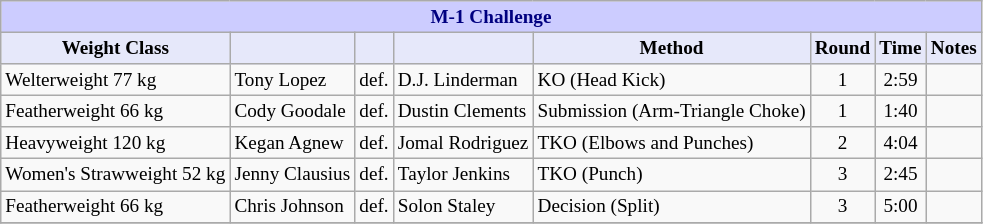<table class="wikitable" style="font-size: 80%;">
<tr>
<th colspan="8" style="background-color: #ccf; color: #000080; text-align: center;"><strong>M-1 Challenge</strong></th>
</tr>
<tr>
<th colspan="1" style="background-color: #E6E8FA; color: #000000; text-align: center;">Weight Class</th>
<th colspan="1" style="background-color: #E6E8FA; color: #000000; text-align: center;"></th>
<th colspan="1" style="background-color: #E6E8FA; color: #000000; text-align: center;"></th>
<th colspan="1" style="background-color: #E6E8FA; color: #000000; text-align: center;"></th>
<th colspan="1" style="background-color: #E6E8FA; color: #000000; text-align: center;">Method</th>
<th colspan="1" style="background-color: #E6E8FA; color: #000000; text-align: center;">Round</th>
<th colspan="1" style="background-color: #E6E8FA; color: #000000; text-align: center;">Time</th>
<th colspan="1" style="background-color: #E6E8FA; color: #000000; text-align: center;">Notes</th>
</tr>
<tr>
<td>Welterweight 77 kg</td>
<td> Tony Lopez</td>
<td>def.</td>
<td> D.J. Linderman</td>
<td>KO (Head Kick)</td>
<td align=center>1</td>
<td align=center>2:59</td>
<td></td>
</tr>
<tr>
<td>Featherweight 66 kg</td>
<td> Cody Goodale</td>
<td>def.</td>
<td> Dustin Clements</td>
<td>Submission (Arm-Triangle Choke)</td>
<td align=center>1</td>
<td align=center>1:40</td>
<td></td>
</tr>
<tr>
<td>Heavyweight 120 kg</td>
<td> Kegan Agnew</td>
<td>def.</td>
<td> Jomal Rodriguez</td>
<td>TKO (Elbows and Punches)</td>
<td align=center>2</td>
<td align=center>4:04</td>
<td></td>
</tr>
<tr>
<td>Women's Strawweight 52 kg</td>
<td> Jenny Clausius</td>
<td>def.</td>
<td> Taylor Jenkins</td>
<td>TKO (Punch)</td>
<td align=center>3</td>
<td align=center>2:45</td>
<td></td>
</tr>
<tr>
<td>Featherweight 66 kg</td>
<td> Chris Johnson</td>
<td>def.</td>
<td> Solon Staley</td>
<td>Decision (Split)</td>
<td align=center>3</td>
<td align=center>5:00</td>
<td></td>
</tr>
<tr>
</tr>
</table>
